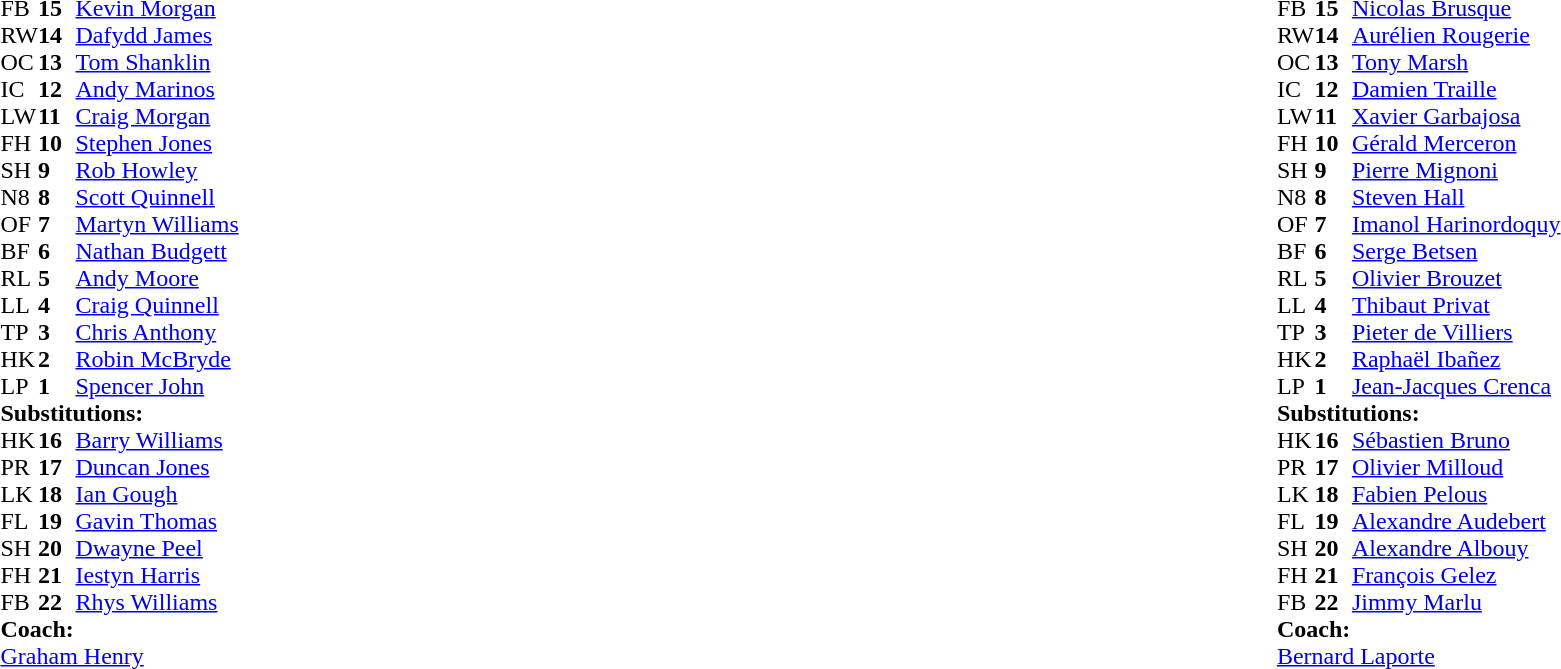<table width="100%">
<tr>
<td style="vertical-align:top" width="50%"><br><table cellspacing="0" cellpadding="0">
<tr>
<th width="25"></th>
<th width="25"></th>
</tr>
<tr>
<td>FB</td>
<td><strong>15</strong></td>
<td><a href='#'>Kevin Morgan</a></td>
</tr>
<tr>
<td>RW</td>
<td><strong>14</strong></td>
<td><a href='#'>Dafydd James</a></td>
</tr>
<tr>
<td>OC</td>
<td><strong>13</strong></td>
<td><a href='#'>Tom Shanklin</a></td>
</tr>
<tr>
<td>IC</td>
<td><strong>12</strong></td>
<td><a href='#'>Andy Marinos</a></td>
<td></td>
<td></td>
</tr>
<tr>
<td>LW</td>
<td><strong>11</strong></td>
<td><a href='#'>Craig Morgan</a></td>
</tr>
<tr>
<td>FH</td>
<td><strong>10</strong></td>
<td><a href='#'>Stephen Jones</a></td>
</tr>
<tr>
<td>SH</td>
<td><strong>9</strong></td>
<td><a href='#'>Rob Howley</a></td>
</tr>
<tr>
<td>N8</td>
<td><strong>8</strong></td>
<td><a href='#'>Scott Quinnell</a> </td>
</tr>
<tr>
<td>OF</td>
<td><strong>7</strong></td>
<td><a href='#'>Martyn Williams</a></td>
</tr>
<tr>
<td>BF</td>
<td><strong>6</strong></td>
<td><a href='#'>Nathan Budgett</a></td>
</tr>
<tr>
<td>RL</td>
<td><strong>5</strong></td>
<td><a href='#'>Andy Moore</a></td>
</tr>
<tr>
<td>LL</td>
<td><strong>4</strong></td>
<td><a href='#'>Craig Quinnell</a></td>
<td></td>
<td></td>
</tr>
<tr>
<td>TP</td>
<td><strong>3</strong></td>
<td><a href='#'>Chris Anthony</a></td>
</tr>
<tr>
<td>HK</td>
<td><strong>2</strong></td>
<td><a href='#'>Robin McBryde</a></td>
<td></td>
<td></td>
</tr>
<tr>
<td>LP</td>
<td><strong>1</strong></td>
<td><a href='#'>Spencer John</a></td>
<td></td>
<td></td>
</tr>
<tr>
<td colspan="3"><strong>Substitutions:</strong></td>
</tr>
<tr>
<td>HK</td>
<td><strong>16</strong></td>
<td><a href='#'>Barry Williams</a></td>
<td></td>
<td></td>
</tr>
<tr>
<td>PR</td>
<td><strong>17</strong></td>
<td><a href='#'>Duncan Jones</a></td>
<td></td>
<td></td>
</tr>
<tr>
<td>LK</td>
<td><strong>18</strong></td>
<td><a href='#'>Ian Gough</a></td>
<td></td>
<td></td>
</tr>
<tr>
<td>FL</td>
<td><strong>19</strong></td>
<td><a href='#'>Gavin Thomas</a></td>
</tr>
<tr>
<td>SH</td>
<td><strong>20</strong></td>
<td><a href='#'>Dwayne Peel</a></td>
</tr>
<tr>
<td>FH</td>
<td><strong>21</strong></td>
<td><a href='#'>Iestyn Harris</a></td>
</tr>
<tr>
<td>FB</td>
<td><strong>22</strong></td>
<td><a href='#'>Rhys Williams</a></td>
<td></td>
<td></td>
</tr>
<tr>
<td colspan="3"><strong>Coach:</strong></td>
</tr>
<tr>
<td colspan="3"><a href='#'>Graham Henry</a></td>
</tr>
</table>
</td>
<td style="vertical-align:top"></td>
<td style="vertical-align:top" width="50%"><br><table cellspacing="0" cellpadding="0" align="center">
<tr>
<th width="25"></th>
<th width="25"></th>
</tr>
<tr>
<td>FB</td>
<td><strong>15</strong></td>
<td><a href='#'>Nicolas Brusque</a></td>
</tr>
<tr>
<td>RW</td>
<td><strong>14</strong></td>
<td><a href='#'>Aurélien Rougerie</a></td>
</tr>
<tr>
<td>OC</td>
<td><strong>13</strong></td>
<td><a href='#'>Tony Marsh</a></td>
</tr>
<tr>
<td>IC</td>
<td><strong>12</strong></td>
<td><a href='#'>Damien Traille</a></td>
</tr>
<tr>
<td>LW</td>
<td><strong>11</strong></td>
<td><a href='#'>Xavier Garbajosa</a></td>
</tr>
<tr>
<td>FH</td>
<td><strong>10</strong></td>
<td><a href='#'>Gérald Merceron</a></td>
</tr>
<tr>
<td>SH</td>
<td><strong>9</strong></td>
<td><a href='#'>Pierre Mignoni</a></td>
</tr>
<tr>
<td>N8</td>
<td><strong>8</strong></td>
<td><a href='#'>Steven Hall</a></td>
<td></td>
<td></td>
</tr>
<tr>
<td>OF</td>
<td><strong>7</strong></td>
<td><a href='#'>Imanol Harinordoquy</a></td>
</tr>
<tr>
<td>BF</td>
<td><strong>6</strong></td>
<td><a href='#'>Serge Betsen</a></td>
</tr>
<tr>
<td>RL</td>
<td><strong>5</strong></td>
<td><a href='#'>Olivier Brouzet</a></td>
</tr>
<tr>
<td>LL</td>
<td><strong>4</strong></td>
<td><a href='#'>Thibaut Privat</a></td>
<td></td>
<td></td>
</tr>
<tr>
<td>TP</td>
<td><strong>3</strong></td>
<td><a href='#'>Pieter de Villiers</a></td>
</tr>
<tr>
<td>HK</td>
<td><strong>2</strong></td>
<td><a href='#'>Raphaël Ibañez</a></td>
<td></td>
<td></td>
</tr>
<tr>
<td>LP</td>
<td><strong>1</strong></td>
<td><a href='#'>Jean-Jacques Crenca</a></td>
<td></td>
<td></td>
</tr>
<tr>
<td colspan="3"><strong>Substitutions:</strong></td>
</tr>
<tr>
<td>HK</td>
<td><strong>16</strong></td>
<td><a href='#'>Sébastien Bruno</a></td>
<td></td>
<td></td>
</tr>
<tr>
<td>PR</td>
<td><strong>17</strong></td>
<td><a href='#'>Olivier Milloud</a></td>
<td></td>
<td></td>
</tr>
<tr>
<td>LK</td>
<td><strong>18</strong></td>
<td><a href='#'>Fabien Pelous</a></td>
<td></td>
<td></td>
</tr>
<tr>
<td>FL</td>
<td><strong>19</strong></td>
<td><a href='#'>Alexandre Audebert</a></td>
<td></td>
<td></td>
</tr>
<tr>
<td>SH</td>
<td><strong>20</strong></td>
<td><a href='#'>Alexandre Albouy</a></td>
</tr>
<tr>
<td>FH</td>
<td><strong>21</strong></td>
<td><a href='#'>François Gelez</a></td>
</tr>
<tr>
<td>FB</td>
<td><strong>22</strong></td>
<td><a href='#'>Jimmy Marlu</a></td>
</tr>
<tr>
<td colspan="3"><strong>Coach:</strong></td>
</tr>
<tr>
<td colspan="3"><a href='#'>Bernard Laporte</a></td>
</tr>
</table>
</td>
</tr>
</table>
